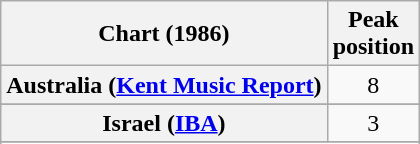<table class="wikitable sortable plainrowheaders" style="text-align:center">
<tr>
<th>Chart (1986)</th>
<th>Peak<br>position</th>
</tr>
<tr>
<th scope="row">Australia (<a href='#'>Kent Music Report</a>)</th>
<td>8</td>
</tr>
<tr>
</tr>
<tr>
<th scope="row">Israel (<a href='#'>IBA</a>)</th>
<td>3</td>
</tr>
<tr>
</tr>
<tr>
</tr>
<tr>
</tr>
</table>
